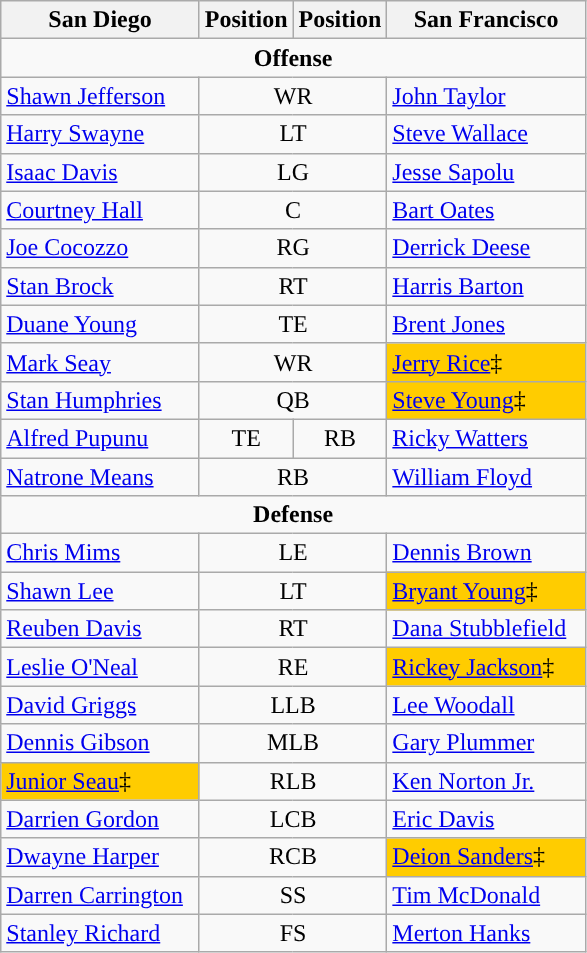<table class="wikitable">
<tr>
<th width="125px">San Diego</th>
<th>Position</th>
<th>Position</th>
<th width="125px">San Francisco</th>
</tr>
<tr>
<td colspan="4" style="text-align:center;"><strong>Offense</strong></td>
</tr>
<tr>
<td><a href='#'>Shawn Jefferson</a></td>
<td colspan="2" style="text-align:center;">WR</td>
<td><a href='#'>John Taylor</a></td>
</tr>
<tr>
<td><a href='#'>Harry Swayne</a></td>
<td colspan="2" style="text-align:center;">LT</td>
<td><a href='#'>Steve Wallace</a></td>
</tr>
<tr>
<td><a href='#'>Isaac Davis</a></td>
<td colspan="2" style="text-align:center;">LG</td>
<td><a href='#'>Jesse Sapolu</a></td>
</tr>
<tr>
<td><a href='#'>Courtney Hall</a></td>
<td colspan="2" style="text-align:center;">C</td>
<td><a href='#'>Bart Oates</a></td>
</tr>
<tr>
<td><a href='#'>Joe Cocozzo</a></td>
<td colspan="2" style="text-align:center;">RG</td>
<td><a href='#'>Derrick Deese</a></td>
</tr>
<tr>
<td><a href='#'>Stan Brock</a></td>
<td colspan="2" style="text-align:center;">RT</td>
<td><a href='#'>Harris Barton</a></td>
</tr>
<tr>
<td><a href='#'>Duane Young</a></td>
<td colspan="2" style="text-align:center;">TE</td>
<td><a href='#'>Brent Jones</a></td>
</tr>
<tr>
<td><a href='#'>Mark Seay</a></td>
<td colspan="2" style="text-align:center;">WR</td>
<td bgcolor="#FFCC00"><a href='#'>Jerry Rice</a>‡</td>
</tr>
<tr>
<td><a href='#'>Stan Humphries</a></td>
<td colspan="2" style="text-align:center;">QB</td>
<td bgcolor="#FFCC00"><a href='#'>Steve Young</a>‡</td>
</tr>
<tr>
<td><a href='#'>Alfred Pupunu</a></td>
<td style="text-align:center;">TE</td>
<td style="text-align:center;">RB</td>
<td><a href='#'>Ricky Watters</a></td>
</tr>
<tr>
<td><a href='#'>Natrone Means</a></td>
<td colspan="2" style="text-align:center;">RB</td>
<td><a href='#'>William Floyd</a></td>
</tr>
<tr>
<td colspan="4" style="text-align:center;"><strong>Defense</strong></td>
</tr>
<tr>
<td><a href='#'>Chris Mims</a></td>
<td colspan="2" style="text-align:center;">LE</td>
<td><a href='#'>Dennis Brown</a></td>
</tr>
<tr>
<td><a href='#'>Shawn Lee</a></td>
<td colspan="2" style="text-align:center;">LT</td>
<td bgcolor="#FFCC00"><a href='#'>Bryant Young</a>‡</td>
</tr>
<tr>
<td><a href='#'>Reuben Davis</a></td>
<td colspan="2" style="text-align:center;">RT</td>
<td><a href='#'>Dana Stubblefield</a></td>
</tr>
<tr>
<td><a href='#'>Leslie O'Neal</a></td>
<td colspan="2" style="text-align:center;">RE</td>
<td bgcolor="#FFCC00"><a href='#'>Rickey Jackson</a>‡</td>
</tr>
<tr>
<td><a href='#'>David Griggs</a></td>
<td colspan="2" style="text-align:center;">LLB</td>
<td><a href='#'>Lee Woodall</a></td>
</tr>
<tr>
<td><a href='#'>Dennis Gibson</a></td>
<td colspan="2" style="text-align:center;">MLB</td>
<td><a href='#'>Gary Plummer</a></td>
</tr>
<tr>
<td bgcolor="#FFCC00"><a href='#'>Junior Seau</a>‡</td>
<td colspan="2" style="text-align:center;">RLB</td>
<td><a href='#'>Ken Norton Jr.</a></td>
</tr>
<tr>
<td><a href='#'>Darrien Gordon</a></td>
<td colspan="2" style="text-align:center;">LCB</td>
<td><a href='#'>Eric Davis</a></td>
</tr>
<tr>
<td><a href='#'>Dwayne Harper</a></td>
<td colspan="2" style="text-align:center;">RCB</td>
<td bgcolor="#FFCC00"><a href='#'>Deion Sanders</a>‡</td>
</tr>
<tr>
<td><a href='#'>Darren Carrington</a></td>
<td colspan="2" style="text-align:center;">SS</td>
<td><a href='#'>Tim McDonald</a></td>
</tr>
<tr>
<td><a href='#'>Stanley Richard</a></td>
<td colspan="2" style="text-align:center;">FS</td>
<td><a href='#'>Merton Hanks</a></td>
</tr>
</table>
